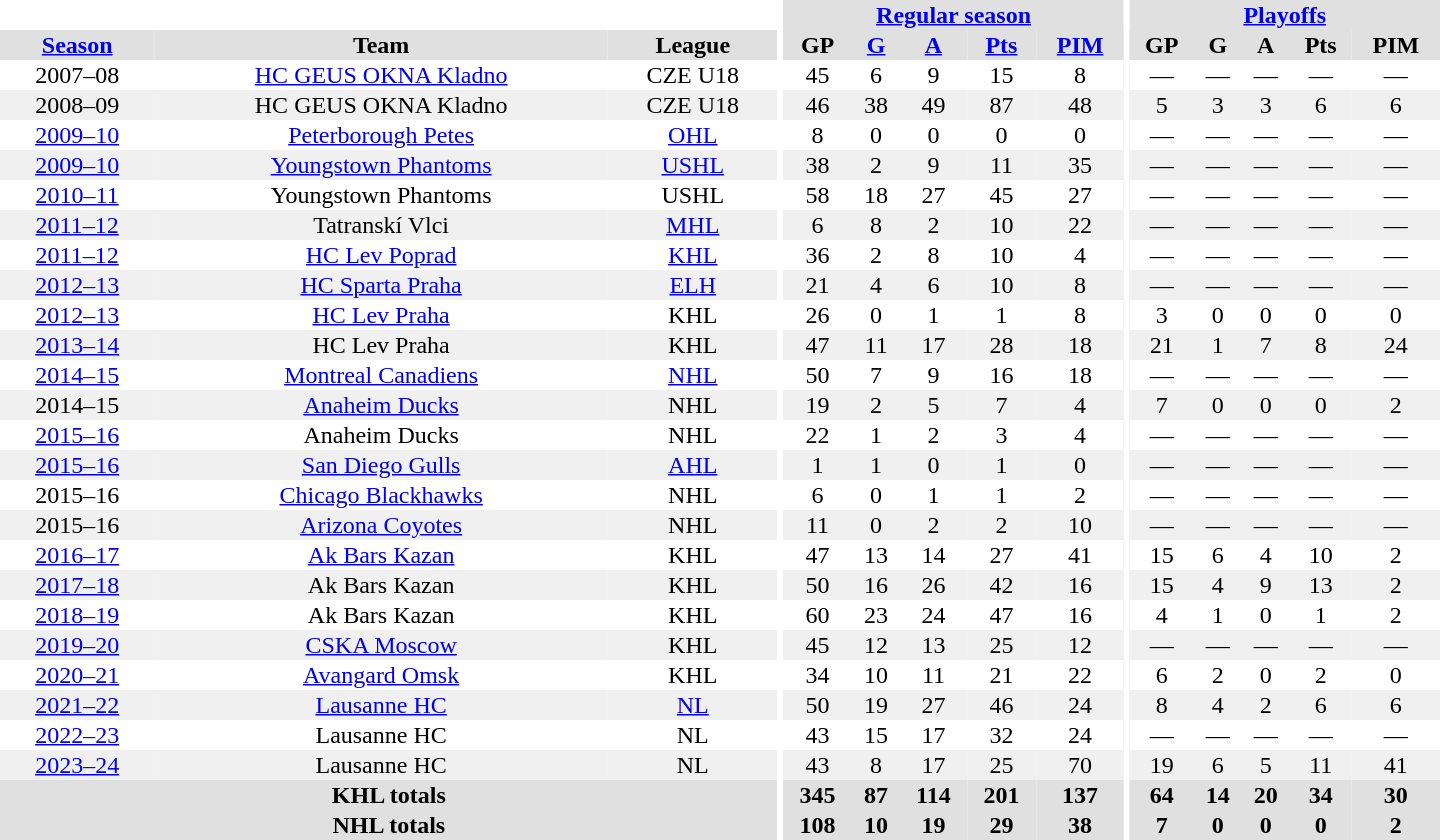<table border="0" cellpadding="1" cellspacing="0" style="text-align:center; width:60em">
<tr style="background:#e0e0e0;">
<th colspan="3" style="background:#fff;"></th>
<th rowspan="99" style="background:#fff;"></th>
<th colspan="5"><a href='#'>Regular season</a></th>
<th rowspan="99" style="background:#fff;"></th>
<th colspan="5"><a href='#'>Playoffs</a></th>
</tr>
<tr style="background:#e0e0e0;">
<th><a href='#'>Season</a></th>
<th>Team</th>
<th>League</th>
<th>GP</th>
<th><a href='#'>G</a></th>
<th><a href='#'>A</a></th>
<th><a href='#'>Pts</a></th>
<th><a href='#'>PIM</a></th>
<th>GP</th>
<th>G</th>
<th>A</th>
<th>Pts</th>
<th>PIM</th>
</tr>
<tr>
<td>2007–08</td>
<td><a href='#'>HC GEUS OKNA Kladno</a></td>
<td>CZE U18</td>
<td>45</td>
<td>6</td>
<td>9</td>
<td>15</td>
<td>8</td>
<td>—</td>
<td>—</td>
<td>—</td>
<td>—</td>
<td>—</td>
</tr>
<tr style="background:#f0f0f0;">
<td>2008–09</td>
<td>HC GEUS OKNA Kladno</td>
<td>CZE U18</td>
<td>46</td>
<td>38</td>
<td>49</td>
<td>87</td>
<td>48</td>
<td>5</td>
<td>3</td>
<td>3</td>
<td>6</td>
<td>6</td>
</tr>
<tr>
<td><a href='#'>2009–10</a></td>
<td><a href='#'>Peterborough Petes</a></td>
<td><a href='#'>OHL</a></td>
<td>8</td>
<td>0</td>
<td>0</td>
<td>0</td>
<td>0</td>
<td>—</td>
<td>—</td>
<td>—</td>
<td>—</td>
<td>—</td>
</tr>
<tr style="background:#f0f0f0;">
<td><a href='#'>2009–10</a></td>
<td><a href='#'>Youngstown Phantoms</a></td>
<td><a href='#'>USHL</a></td>
<td>38</td>
<td>2</td>
<td>9</td>
<td>11</td>
<td>35</td>
<td>—</td>
<td>—</td>
<td>—</td>
<td>—</td>
<td>—</td>
</tr>
<tr>
<td><a href='#'>2010–11</a></td>
<td>Youngstown Phantoms</td>
<td>USHL</td>
<td>58</td>
<td>18</td>
<td>27</td>
<td>45</td>
<td>27</td>
<td>—</td>
<td>—</td>
<td>—</td>
<td>—</td>
<td>—</td>
</tr>
<tr style="background:#f0f0f0;">
<td><a href='#'>2011–12</a></td>
<td>Tatranskí Vlci</td>
<td><a href='#'>MHL</a></td>
<td>6</td>
<td>8</td>
<td>2</td>
<td>10</td>
<td>22</td>
<td>—</td>
<td>—</td>
<td>—</td>
<td>—</td>
<td>—</td>
</tr>
<tr>
<td><a href='#'>2011–12</a></td>
<td><a href='#'>HC Lev Poprad</a></td>
<td><a href='#'>KHL</a></td>
<td>36</td>
<td>2</td>
<td>8</td>
<td>10</td>
<td>4</td>
<td>—</td>
<td>—</td>
<td>—</td>
<td>—</td>
<td>—</td>
</tr>
<tr style="background:#f0f0f0;">
<td><a href='#'>2012–13</a></td>
<td><a href='#'>HC Sparta Praha</a></td>
<td><a href='#'>ELH</a></td>
<td>21</td>
<td>4</td>
<td>6</td>
<td>10</td>
<td>8</td>
<td>—</td>
<td>—</td>
<td>—</td>
<td>—</td>
<td>—</td>
</tr>
<tr>
<td><a href='#'>2012–13</a></td>
<td><a href='#'>HC Lev Praha</a></td>
<td>KHL</td>
<td>26</td>
<td>0</td>
<td>1</td>
<td>1</td>
<td>8</td>
<td>3</td>
<td>0</td>
<td>0</td>
<td>0</td>
<td>0</td>
</tr>
<tr style="background:#f0f0f0;">
<td><a href='#'>2013–14</a></td>
<td>HC Lev Praha</td>
<td>KHL</td>
<td>47</td>
<td>11</td>
<td>17</td>
<td>28</td>
<td>18</td>
<td>21</td>
<td>1</td>
<td>7</td>
<td>8</td>
<td>24</td>
</tr>
<tr>
<td><a href='#'>2014–15</a></td>
<td><a href='#'>Montreal Canadiens</a></td>
<td><a href='#'>NHL</a></td>
<td>50</td>
<td>7</td>
<td>9</td>
<td>16</td>
<td>18</td>
<td>—</td>
<td>—</td>
<td>—</td>
<td>—</td>
<td>—</td>
</tr>
<tr style="background:#f0f0f0;">
<td>2014–15</td>
<td><a href='#'>Anaheim Ducks</a></td>
<td>NHL</td>
<td>19</td>
<td>2</td>
<td>5</td>
<td>7</td>
<td>4</td>
<td>7</td>
<td>0</td>
<td>0</td>
<td>0</td>
<td>2</td>
</tr>
<tr>
<td><a href='#'>2015–16</a></td>
<td>Anaheim Ducks</td>
<td>NHL</td>
<td>22</td>
<td>1</td>
<td>2</td>
<td>3</td>
<td>4</td>
<td>—</td>
<td>—</td>
<td>—</td>
<td>—</td>
<td>—</td>
</tr>
<tr style="background:#f0f0f0;">
<td><a href='#'>2015–16</a></td>
<td><a href='#'>San Diego Gulls</a></td>
<td><a href='#'>AHL</a></td>
<td>1</td>
<td>1</td>
<td>0</td>
<td>1</td>
<td>0</td>
<td>—</td>
<td>—</td>
<td>—</td>
<td>—</td>
<td>—</td>
</tr>
<tr>
<td>2015–16</td>
<td><a href='#'>Chicago Blackhawks</a></td>
<td>NHL</td>
<td>6</td>
<td>0</td>
<td>1</td>
<td>1</td>
<td>2</td>
<td>—</td>
<td>—</td>
<td>—</td>
<td>—</td>
<td>—</td>
</tr>
<tr style="background:#f0f0f0;">
<td>2015–16</td>
<td><a href='#'>Arizona Coyotes</a></td>
<td>NHL</td>
<td>11</td>
<td>0</td>
<td>2</td>
<td>2</td>
<td>10</td>
<td>—</td>
<td>—</td>
<td>—</td>
<td>—</td>
<td>—</td>
</tr>
<tr>
<td><a href='#'>2016–17</a></td>
<td><a href='#'>Ak Bars Kazan</a></td>
<td>KHL</td>
<td>47</td>
<td>13</td>
<td>14</td>
<td>27</td>
<td>41</td>
<td>15</td>
<td>6</td>
<td>4</td>
<td>10</td>
<td>2</td>
</tr>
<tr style="background:#f0f0f0;">
<td><a href='#'>2017–18</a></td>
<td>Ak Bars Kazan</td>
<td>KHL</td>
<td>50</td>
<td>16</td>
<td>26</td>
<td>42</td>
<td>16</td>
<td>15</td>
<td>4</td>
<td>9</td>
<td>13</td>
<td>2</td>
</tr>
<tr>
<td><a href='#'>2018–19</a></td>
<td>Ak Bars Kazan</td>
<td>KHL</td>
<td>60</td>
<td>23</td>
<td>24</td>
<td>47</td>
<td>16</td>
<td>4</td>
<td>1</td>
<td>0</td>
<td>1</td>
<td>2</td>
</tr>
<tr style="background:#f0f0f0;">
<td><a href='#'>2019–20</a></td>
<td><a href='#'>CSKA Moscow</a></td>
<td>KHL</td>
<td>45</td>
<td>12</td>
<td>13</td>
<td>25</td>
<td>12</td>
<td>—</td>
<td>—</td>
<td>—</td>
<td>—</td>
<td>—</td>
</tr>
<tr>
<td><a href='#'>2020–21</a></td>
<td><a href='#'>Avangard Omsk</a></td>
<td>KHL</td>
<td>34</td>
<td>10</td>
<td>11</td>
<td>21</td>
<td>22</td>
<td>6</td>
<td>2</td>
<td>0</td>
<td>2</td>
<td>0</td>
</tr>
<tr style="background:#f0f0f0;">
<td><a href='#'>2021–22</a></td>
<td><a href='#'>Lausanne HC</a></td>
<td><a href='#'>NL</a></td>
<td>50</td>
<td>19</td>
<td>27</td>
<td>46</td>
<td>24</td>
<td>8</td>
<td>4</td>
<td>2</td>
<td>6</td>
<td>6</td>
</tr>
<tr>
<td><a href='#'>2022–23</a></td>
<td>Lausanne HC</td>
<td>NL</td>
<td>43</td>
<td>15</td>
<td>17</td>
<td>32</td>
<td>24</td>
<td>—</td>
<td>—</td>
<td>—</td>
<td>—</td>
<td>—</td>
</tr>
<tr style="background:#f0f0f0;">
<td><a href='#'>2023–24</a></td>
<td>Lausanne HC</td>
<td>NL</td>
<td>43</td>
<td>8</td>
<td>17</td>
<td>25</td>
<td>70</td>
<td>19</td>
<td>6</td>
<td>5</td>
<td>11</td>
<td>41</td>
</tr>
<tr style="background:#e0e0e0;">
<th colspan="3">KHL totals</th>
<th>345</th>
<th>87</th>
<th>114</th>
<th>201</th>
<th>137</th>
<th>64</th>
<th>14</th>
<th>20</th>
<th>34</th>
<th>30</th>
</tr>
<tr style="background:#e0e0e0;">
<th colspan="3">NHL totals</th>
<th>108</th>
<th>10</th>
<th>19</th>
<th>29</th>
<th>38</th>
<th>7</th>
<th>0</th>
<th>0</th>
<th>0</th>
<th>2</th>
</tr>
</table>
